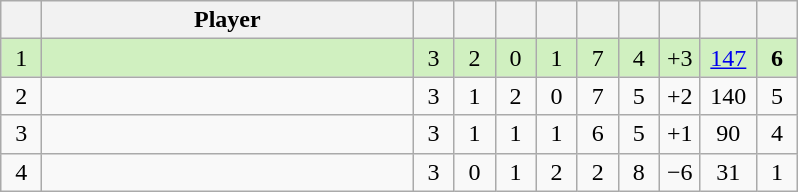<table class="wikitable" style="text-align:center; margin: 1em auto 1em auto, align:left">
<tr>
<th width=20></th>
<th width=240>Player</th>
<th width=20></th>
<th width=20></th>
<th width=20></th>
<th width=20></th>
<th width=20></th>
<th width=20></th>
<th width=20></th>
<th width=30></th>
<th width=20></th>
</tr>
<tr style="background:#D0F0C0;">
<td>1</td>
<td align=left></td>
<td>3</td>
<td>2</td>
<td>0</td>
<td>1</td>
<td>7</td>
<td>4</td>
<td>+3</td>
<td><a href='#'>147</a></td>
<td><strong>6</strong></td>
</tr>
<tr style=>
<td>2</td>
<td align=left></td>
<td>3</td>
<td>1</td>
<td>2</td>
<td>0</td>
<td>7</td>
<td>5</td>
<td>+2</td>
<td>140</td>
<td>5</td>
</tr>
<tr style=>
<td>3</td>
<td align=left></td>
<td>3</td>
<td>1</td>
<td>1</td>
<td>1</td>
<td>6</td>
<td>5</td>
<td>+1</td>
<td>90</td>
<td>4</td>
</tr>
<tr style=>
<td>4</td>
<td align=left></td>
<td>3</td>
<td>0</td>
<td>1</td>
<td>2</td>
<td>2</td>
<td>8</td>
<td>−6</td>
<td>31</td>
<td>1</td>
</tr>
</table>
